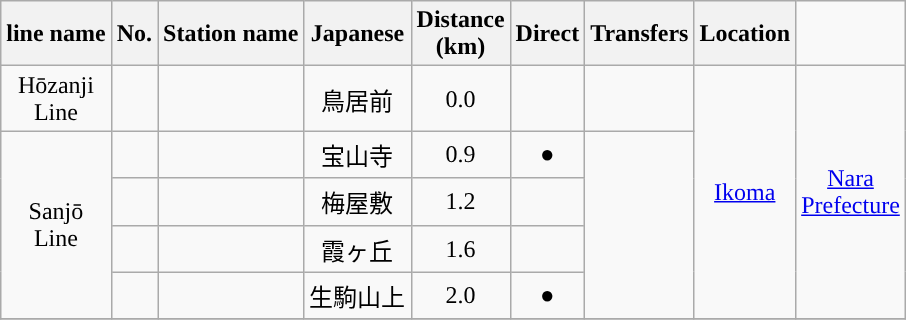<table border="1" class=wikitable style="text-align: center;">
<tr style="text-align: center; ">
<th style="border-bottom:solid 2px #">line name</th>
<th style="border-bottom:solid 2px #">No.</th>
<th style="border-bottom:solid 2px #">Station name</th>
<th style="border-bottom:solid 2px #">Japanese</th>
<th style="border-bottom:solid 2px #">Distance<br>(km)</th>
<th style="border-bottom:solid 2px #">Direct</th>
<th style="border-bottom:solid 2px #">Transfers</th>
<th style="border-bottom:solid 2px #">Location</th>
</tr>
<tr>
<td>Hōzanji<br>Line</td>
<td></td>
<td></td>
<td>鳥居前</td>
<td>0.0</td>
<td></td>
<td style="text-align=left;"></td>
<td rowspan="5"><a href='#'>Ikoma</a></td>
<td rowspan="5"><a href='#'>Nara<br>Prefecture</a></td>
</tr>
<tr>
<td rowspan="4">Sanjō<br>Line</td>
<td></td>
<td></td>
<td>宝山寺</td>
<td>0.9</td>
<td>●</td>
<td rowspan="4"></td>
</tr>
<tr>
<td></td>
<td></td>
<td>梅屋敷</td>
<td>1.2</td>
<td></td>
</tr>
<tr>
<td></td>
<td></td>
<td>霞ヶ丘</td>
<td>1.6</td>
<td></td>
</tr>
<tr>
<td></td>
<td></td>
<td>生駒山上</td>
<td>2.0</td>
<td>●</td>
</tr>
<tr>
</tr>
</table>
